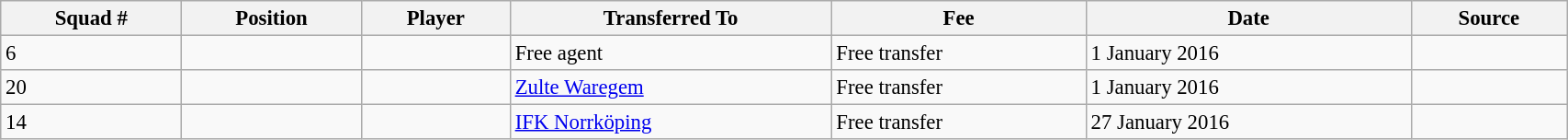<table class="wikitable sortable" style="width:90%; text-align:center; font-size:95%; text-align:left;">
<tr>
<th>Squad #</th>
<th>Position</th>
<th>Player</th>
<th>Transferred To</th>
<th>Fee</th>
<th>Date</th>
<th>Source</th>
</tr>
<tr>
<td>6</td>
<td></td>
<td></td>
<td>Free agent</td>
<td>Free transfer</td>
<td>1 January 2016</td>
<td></td>
</tr>
<tr>
<td>20</td>
<td></td>
<td></td>
<td> <a href='#'>Zulte Waregem</a></td>
<td>Free transfer</td>
<td>1 January 2016</td>
<td></td>
</tr>
<tr>
<td>14</td>
<td></td>
<td></td>
<td> <a href='#'>IFK Norrköping</a></td>
<td>Free transfer</td>
<td>27 January 2016</td>
<td></td>
</tr>
</table>
